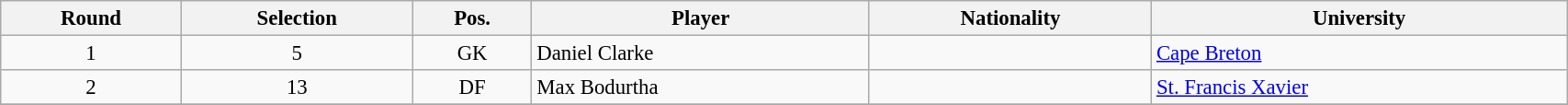<table class="wikitable sortable" style="width:90%; text-align:center; font-size:95%; text-align:left;">
<tr>
<th>Round</th>
<th>Selection</th>
<th>Pos.</th>
<th>Player</th>
<th>Nationality</th>
<th>University</th>
</tr>
<tr>
<td align=center>1</td>
<td align=center>5</td>
<td align=center>GK</td>
<td>Daniel Clarke</td>
<td></td>
<td><a href='#'>Cape Breton</a></td>
</tr>
<tr>
<td align=center>2</td>
<td align=center>13</td>
<td align=center>DF</td>
<td>Max Bodurtha</td>
<td></td>
<td><a href='#'>St. Francis Xavier</a></td>
</tr>
<tr>
</tr>
</table>
